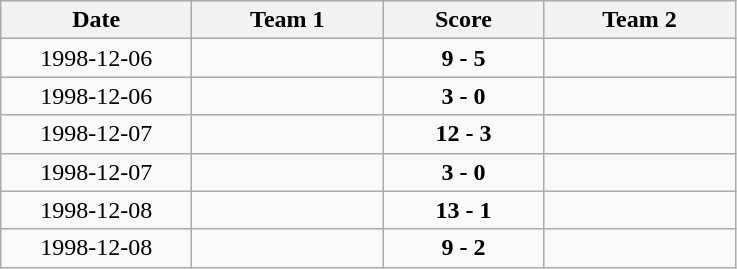<table class="wikitable">
<tr>
<th width="120">Date</th>
<th width="120">Team 1</th>
<th width="100">Score</th>
<th width="120">Team 2</th>
</tr>
<tr>
<td align="center">1998-12-06</td>
<td align="left"></td>
<td align="center"><strong>9 - 5</strong></td>
<td align="left"></td>
</tr>
<tr>
<td align="center">1998-12-06</td>
<td align="left"></td>
<td align="center"><strong>3 - 0</strong></td>
<td align="left"></td>
</tr>
<tr>
<td align="center">1998-12-07</td>
<td align="left"></td>
<td align="center"><strong>12 - 3</strong></td>
<td align="left"></td>
</tr>
<tr>
<td align="center">1998-12-07</td>
<td align="left"></td>
<td align="center"><strong>3 - 0</strong></td>
<td align="left"></td>
</tr>
<tr>
<td align="center">1998-12-08</td>
<td align="left"></td>
<td align="center"><strong>13 - 1</strong></td>
<td align="left"></td>
</tr>
<tr>
<td align="center">1998-12-08</td>
<td align="left"></td>
<td align="center"><strong>9 - 2</strong></td>
<td align="left"></td>
</tr>
</table>
